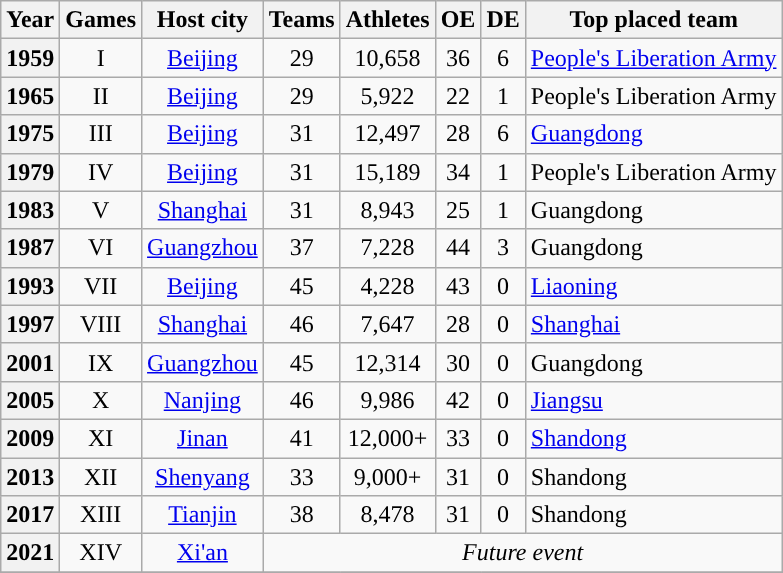<table class="wikitable" style="text-align: center;">
<tr>
<th>Year</th>
<th>Games</th>
<th>Host city</th>
<th>Teams</th>
<th>Athletes</th>
<th>OE</th>
<th>DE</th>
<th>Top placed team</th>
</tr>
<tr>
<th>1959</th>
<td>I</td>
<td><a href='#'>Beijing</a></td>
<td>29</td>
<td>10,658</td>
<td>36</td>
<td>6</td>
<td align=left><a href='#'>People's Liberation Army</a></td>
</tr>
<tr>
<th>1965</th>
<td>II</td>
<td><a href='#'>Beijing</a></td>
<td>29</td>
<td>5,922</td>
<td>22</td>
<td>1</td>
<td align=left>People's Liberation Army</td>
</tr>
<tr>
<th>1975</th>
<td>III</td>
<td><a href='#'>Beijing</a></td>
<td>31</td>
<td>12,497</td>
<td>28</td>
<td>6</td>
<td align=left><a href='#'>Guangdong</a></td>
</tr>
<tr>
<th>1979</th>
<td>IV</td>
<td><a href='#'>Beijing</a></td>
<td>31</td>
<td>15,189</td>
<td>34</td>
<td>1</td>
<td align=left>People's Liberation Army</td>
</tr>
<tr>
<th>1983</th>
<td>V</td>
<td><a href='#'>Shanghai</a></td>
<td>31</td>
<td>8,943</td>
<td>25</td>
<td>1</td>
<td align=left>Guangdong</td>
</tr>
<tr>
<th>1987</th>
<td>VI</td>
<td><a href='#'>Guangzhou</a></td>
<td>37</td>
<td>7,228</td>
<td>44</td>
<td>3</td>
<td align=left>Guangdong</td>
</tr>
<tr>
<th>1993</th>
<td>VII</td>
<td><a href='#'>Beijing</a></td>
<td>45</td>
<td>4,228</td>
<td>43</td>
<td>0</td>
<td align=left><a href='#'>Liaoning</a></td>
</tr>
<tr>
<th>1997</th>
<td>VIII</td>
<td><a href='#'>Shanghai</a></td>
<td>46</td>
<td>7,647</td>
<td>28</td>
<td>0</td>
<td align=left><a href='#'>Shanghai</a></td>
</tr>
<tr>
<th>2001</th>
<td>IX</td>
<td><a href='#'>Guangzhou</a></td>
<td>45</td>
<td>12,314</td>
<td>30</td>
<td>0</td>
<td align=left>Guangdong</td>
</tr>
<tr>
<th>2005</th>
<td>X</td>
<td><a href='#'>Nanjing</a></td>
<td>46</td>
<td>9,986</td>
<td>42</td>
<td>0</td>
<td align=left><a href='#'>Jiangsu</a></td>
</tr>
<tr>
<th>2009</th>
<td>XI</td>
<td><a href='#'>Jinan</a></td>
<td>41</td>
<td>12,000+</td>
<td>33</td>
<td>0</td>
<td align=left><a href='#'>Shandong</a></td>
</tr>
<tr>
<th>2013</th>
<td>XII</td>
<td><a href='#'>Shenyang</a></td>
<td>33</td>
<td>9,000+</td>
<td>31</td>
<td>0</td>
<td align=left>Shandong</td>
</tr>
<tr>
<th>2017</th>
<td>XIII</td>
<td><a href='#'>Tianjin</a></td>
<td>38</td>
<td>8,478</td>
<td>31</td>
<td>0</td>
<td align=left>Shandong</td>
</tr>
<tr>
<th>2021</th>
<td>XIV</td>
<td><a href='#'>Xi'an</a></td>
<td colspan=6><em>Future event</em></td>
</tr>
<tr>
</tr>
</table>
